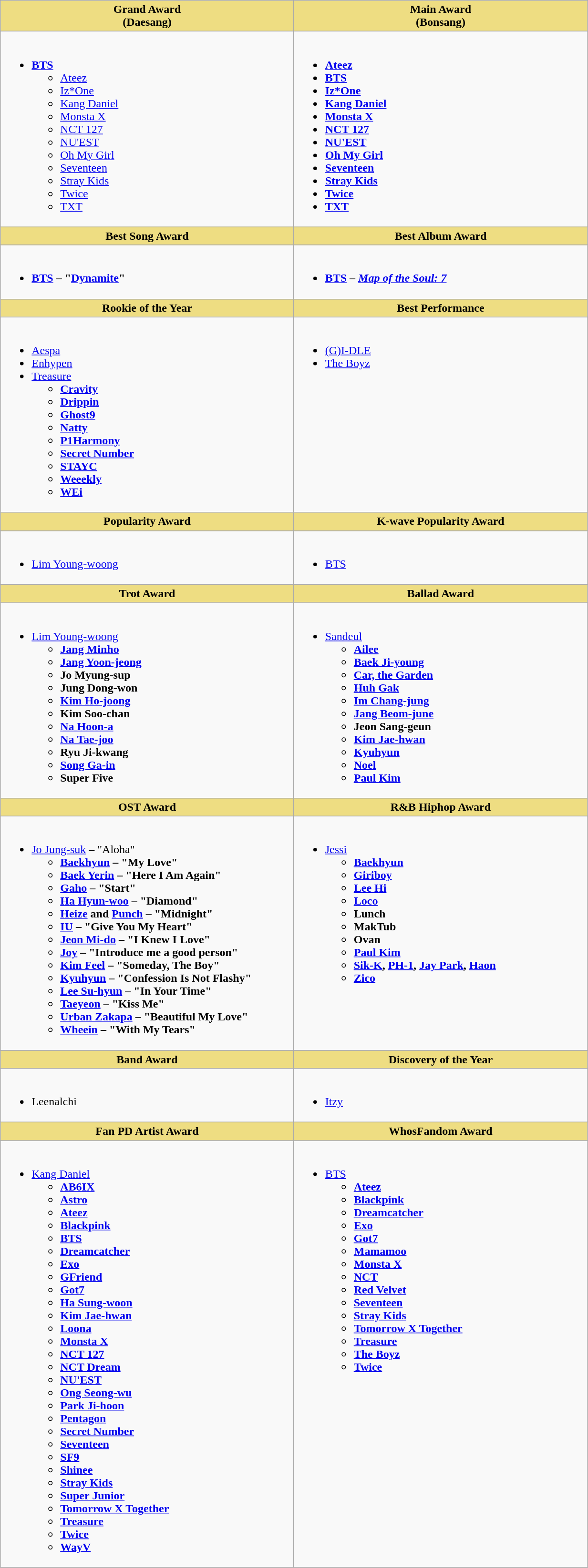<table class="wikitable" style="width:65%">
<tr>
<th scope="col" style="background:#EEDD82; width:35%">Grand Award<br>(Daesang)</th>
<th scope="col" style="background:#EEDD82; width:35%">Main Award<br>(Bonsang)</th>
</tr>
<tr>
<td style="vertical-align:top"><br><ul><li><strong><a href='#'>BTS</a></strong><ul><li><a href='#'>Ateez</a></li><li><a href='#'>Iz*One</a></li><li><a href='#'>Kang Daniel</a></li><li><a href='#'>Monsta X</a></li><li><a href='#'>NCT 127</a></li><li><a href='#'>NU'EST</a></li><li><a href='#'>Oh My Girl</a></li><li><a href='#'>Seventeen</a></li><li><a href='#'>Stray Kids</a></li><li><a href='#'>Twice</a></li><li><a href='#'>TXT</a></li></ul></li></ul></td>
<td style="vertical-align:top"><br><ul><li><strong><a href='#'>Ateez</a></strong></li><li><strong><a href='#'>BTS</a></strong></li><li><strong><a href='#'>Iz*One</a></strong></li><li><strong><a href='#'>Kang Daniel</a></strong></li><li><strong><a href='#'>Monsta X</a></strong></li><li><strong><a href='#'>NCT 127</a></strong></li><li><strong><a href='#'>NU'EST</a></strong></li><li><strong><a href='#'>Oh My Girl</a></strong></li><li><strong><a href='#'>Seventeen</a></strong></li><li><strong><a href='#'>Stray Kids</a></strong></li><li><strong><a href='#'>Twice</a></strong></li><li><strong><a href='#'>TXT</a></strong></li></ul></td>
</tr>
<tr>
<th scope="col" style="background:#EEDD82">Best Song Award</th>
<th scope="col" style="background:#EEDD82">Best Album Award</th>
</tr>
<tr>
<td style="vertical-align:top"><br><ul><li><strong><a href='#'>BTS</a> – "<a href='#'>Dynamite</a>"</strong></li></ul></td>
<td style="vertical-align:top"><br><ul><li><strong><a href='#'>BTS</a> – <em><a href='#'>Map of the Soul: 7</a><strong><em></li></ul></td>
</tr>
<tr>
<th scope="col" style="background:#EEDD82">Rookie of the Year</th>
<th scope="col" style="background:#EEDD82">Best Performance</th>
</tr>
<tr>
<td style="vertical-align:top"><br><ul><li></strong><a href='#'>Aespa</a><strong></li><li></strong><a href='#'>Enhypen</a><strong></li><li></strong><a href='#'>Treasure</a><strong><ul><li><a href='#'>Cravity</a></li><li><a href='#'>Drippin</a></li><li><a href='#'>Ghost9</a></li><li><a href='#'>Natty</a></li><li><a href='#'>P1Harmony</a></li><li><a href='#'>Secret Number</a></li><li><a href='#'>STAYC</a></li><li><a href='#'>Weeekly</a></li><li><a href='#'>WEi</a></li></ul></li></ul></td>
<td style="vertical-align:top"><br><ul><li></strong><a href='#'>(G)I-DLE</a><strong></li><li></strong><a href='#'>The Boyz</a><strong></li></ul></td>
</tr>
<tr>
<th scope="col" style="background:#EEDD82">Popularity Award</th>
<th scope="col" style="background:#EEDD82">K-wave Popularity Award</th>
</tr>
<tr>
<td style="vertical-align:top"><br><ul><li></strong><a href='#'>Lim Young-woong</a><strong></li></ul></td>
<td style="vertical-align:top"><br><ul><li></strong><a href='#'>BTS</a><strong></li></ul></td>
</tr>
<tr>
<th scope="col" style="background:#EEDD82">Trot Award</th>
<th scope="col" style="background:#EEDD82">Ballad Award</th>
</tr>
<tr>
<td style="vertical-align:top"><br><ul><li></strong><a href='#'>Lim Young-woong</a><strong><ul><li><a href='#'>Jang Minho</a></li><li><a href='#'>Jang Yoon-jeong</a></li><li>Jo Myung-sup</li><li>Jung Dong-won</li><li><a href='#'>Kim Ho-joong</a></li><li>Kim Soo-chan</li><li><a href='#'>Na Hoon-a</a></li><li><a href='#'>Na Tae-joo</a></li><li>Ryu Ji-kwang</li><li><a href='#'>Song Ga-in</a></li><li>Super Five</li></ul></li></ul></td>
<td style="vertical-align:top"><br><ul><li></strong><a href='#'>Sandeul</a><strong><ul><li><a href='#'>Ailee</a></li><li><a href='#'>Baek Ji-young</a></li><li><a href='#'>Car, the Garden</a></li><li><a href='#'>Huh Gak</a></li><li><a href='#'>Im Chang-jung</a></li><li><a href='#'>Jang Beom-june</a></li><li>Jeon Sang-geun</li><li><a href='#'>Kim Jae-hwan</a></li><li><a href='#'>Kyuhyun</a></li><li><a href='#'>Noel</a></li><li><a href='#'>Paul Kim</a></li></ul></li></ul></td>
</tr>
<tr>
<th scope="col" style="background:#EEDD82">OST Award</th>
<th scope="col" style="background:#EEDD82">R&B Hiphop Award</th>
</tr>
<tr>
<td style="vertical-align:top"><br><ul><li></strong><a href='#'>Jo Jung-suk</a> – "Aloha"<strong><ul><li><a href='#'>Baekhyun</a> – "My Love"</li><li><a href='#'>Baek Yerin</a> – "Here I Am Again"</li><li><a href='#'>Gaho</a> – "Start"</li><li><a href='#'>Ha Hyun-woo</a> – "Diamond"</li><li><a href='#'>Heize</a> and <a href='#'>Punch</a> – "Midnight"</li><li><a href='#'>IU</a> – "Give You My Heart"</li><li><a href='#'>Jeon Mi-do</a> – "I Knew I Love"</li><li><a href='#'>Joy</a> – "Introduce me a good person"</li><li><a href='#'>Kim Feel</a> – "Someday, The Boy"</li><li><a href='#'>Kyuhyun</a> – "Confession Is Not Flashy"</li><li><a href='#'>Lee Su-hyun</a> – "In Your Time"</li><li><a href='#'>Taeyeon</a> – "Kiss Me"</li><li><a href='#'>Urban Zakapa</a> – "Beautiful My Love"</li><li><a href='#'>Wheein</a> – "With My Tears"</li></ul></li></ul></td>
<td style="vertical-align:top"><br><ul><li></strong><a href='#'>Jessi</a><strong><ul><li><a href='#'>Baekhyun</a></li><li><a href='#'>Giriboy</a></li><li><a href='#'>Lee Hi</a></li><li><a href='#'>Loco</a></li><li>Lunch</li><li>MakTub</li><li>Ovan</li><li><a href='#'>Paul Kim</a></li><li><a href='#'>Sik-K</a>, <a href='#'>PH-1</a>, <a href='#'>Jay Park</a>, <a href='#'>Haon</a></li><li><a href='#'>Zico</a></li></ul></li></ul></td>
</tr>
<tr>
<th scope="col" style="background:#EEDD82">Band Award</th>
<th scope="col" style="background:#EEDD82">Discovery of the Year</th>
</tr>
<tr>
<td style="vertical-align:top"><br><ul><li></strong>Leenalchi<strong></li></ul></td>
<td style="vertical-align:top"><br><ul><li></strong><a href='#'>Itzy</a><strong></li></ul></td>
</tr>
<tr>
<th scope="col" style="background:#EEDD82">Fan PD Artist Award</th>
<th scope="col" style="background:#EEDD82">WhosFandom Award</th>
</tr>
<tr>
<td style="vertical-align:top"><br><ul><li></strong><a href='#'>Kang Daniel</a><strong><ul><li><a href='#'>AB6IX</a></li><li><a href='#'>Astro</a></li><li><a href='#'>Ateez</a></li><li><a href='#'>Blackpink</a></li><li><a href='#'>BTS</a></li><li><a href='#'>Dreamcatcher</a></li><li><a href='#'>Exo</a></li><li><a href='#'>GFriend</a></li><li><a href='#'>Got7</a></li><li><a href='#'>Ha Sung-woon</a></li><li><a href='#'>Kim Jae-hwan</a></li><li><a href='#'>Loona</a></li><li><a href='#'>Monsta X</a></li><li><a href='#'>NCT 127</a></li><li><a href='#'>NCT Dream</a></li><li><a href='#'>NU'EST</a></li><li><a href='#'>Ong Seong-wu</a></li><li><a href='#'>Park Ji-hoon</a></li><li><a href='#'>Pentagon</a></li><li><a href='#'>Secret Number</a></li><li><a href='#'>Seventeen</a></li><li><a href='#'>SF9</a></li><li><a href='#'>Shinee</a></li><li><a href='#'>Stray Kids</a></li><li><a href='#'>Super Junior</a></li><li><a href='#'>Tomorrow X Together</a></li><li><a href='#'>Treasure</a></li><li><a href='#'>Twice</a></li><li><a href='#'>WayV</a></li></ul></li></ul></td>
<td style="vertical-align:top"><br><ul><li></strong><a href='#'>BTS</a><strong><ul><li><a href='#'>Ateez</a></li><li><a href='#'>Blackpink</a></li><li><a href='#'>Dreamcatcher</a></li><li><a href='#'>Exo</a></li><li><a href='#'>Got7</a></li><li><a href='#'>Mamamoo</a></li><li><a href='#'>Monsta X</a></li><li><a href='#'>NCT</a></li><li><a href='#'>Red Velvet</a></li><li><a href='#'>Seventeen</a></li><li><a href='#'>Stray Kids</a></li><li><a href='#'>Tomorrow X Together</a></li><li><a href='#'>Treasure</a></li><li><a href='#'>The Boyz</a></li><li><a href='#'>Twice</a></li></ul></li></ul></td>
</tr>
</table>
